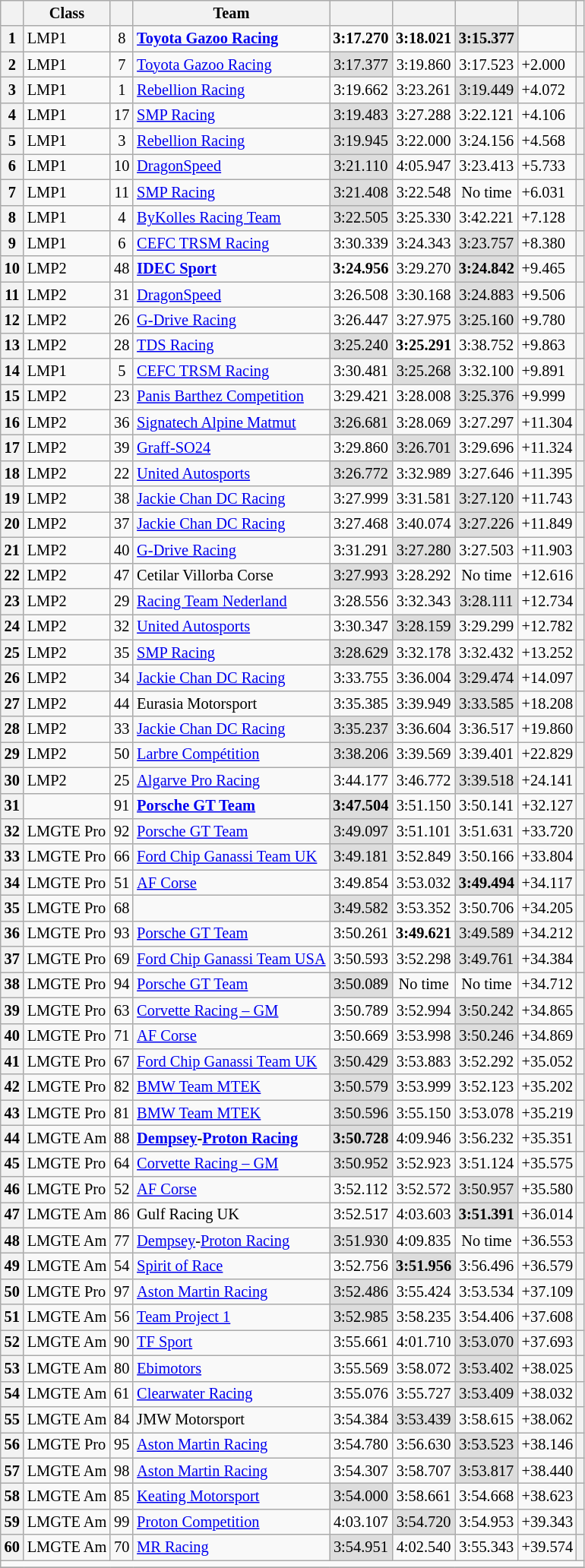<table class="wikitable sortable" style="font-size: 85%;">
<tr>
<th scope=col></th>
<th scope=col>Class</th>
<th scope=col></th>
<th scope=col>Team</th>
<th scope=col></th>
<th></th>
<th></th>
<th scope=col></th>
<th scope=col></th>
</tr>
<tr>
<th scope=row>1</th>
<td>LMP1</td>
<td align="center">8</td>
<td><strong><a href='#'>Toyota Gazoo Racing</a></strong></td>
<td align="center"><strong>3:17.270</strong></td>
<td align="center"><strong>3:18.021</strong></td>
<td align="center" style="background:#ddd;"><strong>3:15.377</strong></td>
<td></td>
<th></th>
</tr>
<tr>
<th scope=row>2</th>
<td>LMP1</td>
<td align="center">7</td>
<td><a href='#'>Toyota Gazoo Racing</a></td>
<td align="center" style="background:#ddd;">3:17.377</td>
<td align="center">3:19.860</td>
<td align="center">3:17.523</td>
<td>+2.000</td>
<th></th>
</tr>
<tr>
<th scope=row>3</th>
<td>LMP1</td>
<td align="center">1</td>
<td><a href='#'>Rebellion Racing</a></td>
<td align="center">3:19.662</td>
<td align="center">3:23.261</td>
<td align="center" style="background:#ddd;">3:19.449</td>
<td>+4.072</td>
<th></th>
</tr>
<tr>
<th scope=row>4</th>
<td>LMP1</td>
<td align="center">17</td>
<td><a href='#'>SMP Racing</a></td>
<td align="center" style="background:#ddd;">3:19.483</td>
<td align="center">3:27.288</td>
<td align="center">3:22.121</td>
<td>+4.106</td>
<th></th>
</tr>
<tr>
<th scope=row>5</th>
<td>LMP1</td>
<td align="center">3</td>
<td><a href='#'>Rebellion Racing</a></td>
<td align="center" style="background:#ddd;">3:19.945</td>
<td align="center">3:22.000</td>
<td align="center">3:24.156</td>
<td>+4.568</td>
<th></th>
</tr>
<tr>
<th scope=row>6</th>
<td>LMP1</td>
<td align="center">10</td>
<td><a href='#'>DragonSpeed</a></td>
<td align="center" style="background:#ddd;">3:21.110</td>
<td align="center">4:05.947</td>
<td align="center">3:23.413</td>
<td>+5.733</td>
<th></th>
</tr>
<tr>
<th scope=row>7</th>
<td>LMP1</td>
<td align="center">11</td>
<td><a href='#'>SMP Racing</a></td>
<td align="center" style="background:#ddd;">3:21.408</td>
<td align="center">3:22.548</td>
<td align="center">No time</td>
<td>+6.031</td>
<th></th>
</tr>
<tr>
<th scope=row>8</th>
<td>LMP1</td>
<td align="center">4</td>
<td><a href='#'>ByKolles Racing Team</a></td>
<td align="center" style="background:#ddd;">3:22.505</td>
<td align="center">3:25.330</td>
<td align="center">3:42.221</td>
<td>+7.128</td>
<th></th>
</tr>
<tr>
<th scope=row>9</th>
<td>LMP1</td>
<td align="center">6</td>
<td><a href='#'>CEFC TRSM Racing</a></td>
<td align="center">3:30.339</td>
<td align="center">3:24.343</td>
<td align="center" style="background:#ddd;">3:23.757</td>
<td>+8.380</td>
<th></th>
</tr>
<tr>
<th scope=row>10</th>
<td>LMP2</td>
<td align="center">48</td>
<td><a href='#'><strong>IDEC Sport</strong></a></td>
<td align="center"><strong>3:24.956</strong></td>
<td align="center">3:29.270</td>
<td align="center" style="background:#ddd;"><strong>3:24.842</strong></td>
<td>+9.465</td>
<th></th>
</tr>
<tr>
<th scope=row>11</th>
<td>LMP2</td>
<td align="center">31</td>
<td><a href='#'>DragonSpeed</a></td>
<td align="center">3:26.508</td>
<td align="center">3:30.168</td>
<td align="center" style="background:#ddd;">3:24.883</td>
<td>+9.506</td>
<th></th>
</tr>
<tr>
<th scope=row>12</th>
<td>LMP2</td>
<td align="center">26</td>
<td><a href='#'>G-Drive Racing</a></td>
<td align="center">3:26.447</td>
<td align="center">3:27.975</td>
<td align="center" style="background:#ddd;">3:25.160</td>
<td>+9.780</td>
<th></th>
</tr>
<tr>
<th scope=row>13</th>
<td>LMP2</td>
<td align="center">28</td>
<td><a href='#'>TDS Racing</a></td>
<td align="center" style="background:#ddd;">3:25.240</td>
<td align="center"><strong>3:25.291</strong></td>
<td align="center">3:38.752</td>
<td>+9.863</td>
<th></th>
</tr>
<tr>
<th scope=row>14</th>
<td>LMP1</td>
<td align="center">5</td>
<td><a href='#'>CEFC TRSM Racing</a></td>
<td align="center">3:30.481</td>
<td align="center" style="background:#ddd;">3:25.268</td>
<td align="center">3:32.100</td>
<td>+9.891</td>
<th></th>
</tr>
<tr>
<th scope=row>15</th>
<td>LMP2</td>
<td align="center">23</td>
<td><a href='#'>Panis Barthez Competition</a></td>
<td align="center">3:29.421</td>
<td align="center">3:28.008</td>
<td align="center" style="background:#ddd;">3:25.376</td>
<td>+9.999</td>
<th></th>
</tr>
<tr>
<th scope=row>16</th>
<td>LMP2</td>
<td align="center">36</td>
<td><a href='#'>Signatech Alpine Matmut</a></td>
<td align="center" style="background:#ddd;">3:26.681</td>
<td align="center">3:28.069</td>
<td align="center">3:27.297</td>
<td>+11.304</td>
<th></th>
</tr>
<tr>
<th scope=row>17</th>
<td>LMP2</td>
<td align="center">39</td>
<td><a href='#'>Graff-SO24</a></td>
<td align="center">3:29.860</td>
<td align="center" style="background:#ddd;">3:26.701</td>
<td align="center">3:29.696</td>
<td>+11.324</td>
<th></th>
</tr>
<tr>
<th scope=row>18</th>
<td>LMP2</td>
<td align="center">22</td>
<td><a href='#'>United Autosports</a></td>
<td align="center" style="background:#ddd;">3:26.772</td>
<td align="center">3:32.989</td>
<td align="center">3:27.646</td>
<td>+11.395</td>
<th></th>
</tr>
<tr>
<th scope=row>19</th>
<td>LMP2</td>
<td align="center">38</td>
<td><a href='#'>Jackie Chan DC Racing</a></td>
<td align="center">3:27.999</td>
<td align="center">3:31.581</td>
<td align="center" style="background:#ddd;">3:27.120</td>
<td>+11.743</td>
<th></th>
</tr>
<tr>
<th scope=row>20</th>
<td>LMP2</td>
<td align="center">37</td>
<td><a href='#'>Jackie Chan DC Racing</a></td>
<td align="center">3:27.468</td>
<td align="center">3:40.074</td>
<td align="center" style="background:#ddd;">3:27.226</td>
<td>+11.849</td>
<th></th>
</tr>
<tr>
<th scope=row>21</th>
<td>LMP2</td>
<td align="center">40</td>
<td><a href='#'>G-Drive Racing</a></td>
<td align="center">3:31.291</td>
<td align="center" style="background:#ddd;">3:27.280</td>
<td align="center">3:27.503</td>
<td>+11.903</td>
<th></th>
</tr>
<tr>
<th scope=row>22</th>
<td>LMP2</td>
<td align="center">47</td>
<td>Cetilar Villorba Corse</td>
<td align="center" style="background:#ddd;">3:27.993</td>
<td align="center">3:28.292</td>
<td align="center">No time</td>
<td>+12.616</td>
<th></th>
</tr>
<tr>
<th scope=row>23</th>
<td>LMP2</td>
<td align="center">29</td>
<td><a href='#'>Racing Team Nederland</a></td>
<td align="center">3:28.556</td>
<td align="center">3:32.343</td>
<td align="center" style="background:#ddd;">3:28.111</td>
<td>+12.734</td>
<th></th>
</tr>
<tr>
<th scope=row>24</th>
<td>LMP2</td>
<td align="center">32</td>
<td><a href='#'>United Autosports</a></td>
<td align="center">3:30.347</td>
<td align="center" style="background:#ddd;">3:28.159</td>
<td align="center">3:29.299</td>
<td>+12.782</td>
<th></th>
</tr>
<tr>
<th scope=row>25</th>
<td>LMP2</td>
<td align="center">35</td>
<td><a href='#'>SMP Racing</a></td>
<td align="center" style="background:#ddd;">3:28.629</td>
<td align="center">3:32.178</td>
<td align="center">3:32.432</td>
<td>+13.252</td>
<th></th>
</tr>
<tr>
<th scope=row>26</th>
<td>LMP2</td>
<td align="center">34</td>
<td><a href='#'>Jackie Chan DC Racing</a></td>
<td align="center">3:33.755</td>
<td align="center">3:36.004</td>
<td align="center" style="background:#ddd;">3:29.474</td>
<td>+14.097</td>
<th></th>
</tr>
<tr>
<th scope=row>27</th>
<td>LMP2</td>
<td align="center">44</td>
<td>Eurasia Motorsport</td>
<td align="center">3:35.385</td>
<td align="center">3:39.949</td>
<td align="center" style="background:#ddd;">3:33.585</td>
<td>+18.208</td>
<th></th>
</tr>
<tr>
<th scope=row>28</th>
<td>LMP2</td>
<td align="center">33</td>
<td><a href='#'>Jackie Chan DC Racing</a></td>
<td align="center" style="background:#ddd;">3:35.237</td>
<td align="center">3:36.604</td>
<td align="center">3:36.517</td>
<td>+19.860</td>
<th></th>
</tr>
<tr>
<th scope=row>29</th>
<td>LMP2</td>
<td align="center">50</td>
<td><a href='#'>Larbre Compétition</a></td>
<td align="center" style="background:#ddd;">3:38.206</td>
<td align="center">3:39.569</td>
<td align="center">3:39.401</td>
<td>+22.829</td>
<th></th>
</tr>
<tr>
<th scope=row>30</th>
<td>LMP2</td>
<td align="center">25</td>
<td><a href='#'>Algarve Pro Racing</a></td>
<td align="center">3:44.177</td>
<td align="center">3:46.772</td>
<td align="center" style="background:#ddd;">3:39.518</td>
<td>+24.141</td>
<th></th>
</tr>
<tr>
<th scope=row>31</th>
<td></td>
<td align="center">91</td>
<td><strong><a href='#'>Porsche GT Team</a></strong></td>
<td align="center" style="background:#ddd;"><strong>3:47.504</strong></td>
<td align="center">3:51.150</td>
<td align="center">3:50.141</td>
<td>+32.127</td>
<th></th>
</tr>
<tr>
<th scope=row>32</th>
<td>LMGTE Pro</td>
<td align="center">92</td>
<td><a href='#'>Porsche GT Team</a></td>
<td align="center" style="background:#ddd;">3:49.097</td>
<td align="center">3:51.101</td>
<td align="center">3:51.631</td>
<td>+33.720</td>
<th></th>
</tr>
<tr>
<th scope=row>33</th>
<td>LMGTE Pro</td>
<td align="center">66</td>
<td><a href='#'>Ford Chip Ganassi Team UK</a></td>
<td align="center" style="background:#ddd;">3:49.181</td>
<td align="center">3:52.849</td>
<td align="center">3:50.166</td>
<td>+33.804</td>
<th></th>
</tr>
<tr>
<th scope=row>34</th>
<td>LMGTE Pro</td>
<td align="center">51</td>
<td><a href='#'>AF Corse</a></td>
<td align="center">3:49.854</td>
<td align="center">3:53.032</td>
<td align="center" style="background:#ddd;"><strong>3:49.494</strong></td>
<td>+34.117</td>
<th></th>
</tr>
<tr>
<th scope=row>35</th>
<td>LMGTE Pro</td>
<td align="center">68</td>
<td></td>
<td align="center" style="background:#ddd;">3:49.582</td>
<td align="center">3:53.352</td>
<td align="center">3:50.706</td>
<td>+34.205</td>
<th></th>
</tr>
<tr>
<th scope=row>36</th>
<td>LMGTE Pro</td>
<td align="center">93</td>
<td><a href='#'>Porsche GT Team</a></td>
<td align="center">3:50.261</td>
<td align="center"><strong>3:49.621</strong></td>
<td align="center" style="background:#ddd;">3:49.589</td>
<td>+34.212</td>
<th></th>
</tr>
<tr>
<th scope=row>37</th>
<td>LMGTE Pro</td>
<td align="center">69</td>
<td><a href='#'>Ford Chip Ganassi Team USA</a></td>
<td align="center">3:50.593</td>
<td align="center">3:52.298</td>
<td align="center" style="background:#ddd;">3:49.761</td>
<td>+34.384</td>
<th></th>
</tr>
<tr>
<th scope=row>38</th>
<td>LMGTE Pro</td>
<td align="center">94</td>
<td><a href='#'>Porsche GT Team</a></td>
<td align="center" style="background:#ddd;">3:50.089</td>
<td align="center">No time</td>
<td align="center">No time</td>
<td>+34.712</td>
<th></th>
</tr>
<tr>
<th scope=row>39</th>
<td>LMGTE Pro</td>
<td align="center">63</td>
<td><a href='#'>Corvette Racing – GM</a></td>
<td align="center">3:50.789</td>
<td align="center">3:52.994</td>
<td align="center" style="background:#ddd;">3:50.242</td>
<td>+34.865</td>
<th></th>
</tr>
<tr>
<th scope=row>40</th>
<td>LMGTE Pro</td>
<td align="center">71</td>
<td><a href='#'>AF Corse</a></td>
<td align="center">3:50.669</td>
<td align="center">3:53.998</td>
<td align="center" style="background:#ddd;">3:50.246</td>
<td>+34.869</td>
<th></th>
</tr>
<tr>
<th scope=row>41</th>
<td>LMGTE Pro</td>
<td align="center">67</td>
<td><a href='#'>Ford Chip Ganassi Team UK</a></td>
<td align="center" style="background:#ddd;">3:50.429</td>
<td align="center">3:53.883</td>
<td align="center">3:52.292</td>
<td>+35.052</td>
<th></th>
</tr>
<tr>
<th scope=row>42</th>
<td>LMGTE Pro</td>
<td align="center">82</td>
<td><a href='#'>BMW Team MTEK</a></td>
<td align="center" style="background:#ddd;">3:50.579</td>
<td align="center">3:53.999</td>
<td align="center">3:52.123</td>
<td>+35.202</td>
<th></th>
</tr>
<tr>
<th scope=row>43</th>
<td>LMGTE Pro</td>
<td align="center">81</td>
<td><a href='#'>BMW Team MTEK</a></td>
<td align="center" style="background:#ddd;">3:50.596</td>
<td align="center">3:55.150</td>
<td align="center">3:53.078</td>
<td>+35.219</td>
<th></th>
</tr>
<tr>
<th scope=row>44</th>
<td>LMGTE Am</td>
<td align="center">88</td>
<td><strong><a href='#'>Dempsey</a>-<a href='#'>Proton Racing</a></strong></td>
<td align="center" style="background:#ddd;"><strong>3:50.728</strong></td>
<td align="center">4:09.946</td>
<td align="center">3:56.232</td>
<td>+35.351</td>
<th></th>
</tr>
<tr>
<th scope=row>45</th>
<td>LMGTE Pro</td>
<td align="center">64</td>
<td><a href='#'>Corvette Racing – GM</a></td>
<td align="center" style="background:#ddd;">3:50.952</td>
<td align="center">3:52.923</td>
<td align="center">3:51.124</td>
<td>+35.575</td>
<th></th>
</tr>
<tr>
<th scope=row>46</th>
<td>LMGTE Pro</td>
<td align="center">52</td>
<td><a href='#'>AF Corse</a></td>
<td align="center">3:52.112</td>
<td align="center">3:52.572</td>
<td align="center" style="background:#ddd;">3:50.957</td>
<td>+35.580</td>
<th></th>
</tr>
<tr>
<th scope=row>47</th>
<td>LMGTE Am</td>
<td align="center">86</td>
<td>Gulf Racing UK</td>
<td align="center">3:52.517</td>
<td align="center">4:03.603</td>
<td align="center" style="background:#ddd;"><strong>3:51.391</strong></td>
<td>+36.014</td>
<th></th>
</tr>
<tr>
<th scope=row>48</th>
<td>LMGTE Am</td>
<td align="center">77</td>
<td><a href='#'>Dempsey</a>-<a href='#'>Proton Racing</a></td>
<td align="center" style="background:#ddd;">3:51.930</td>
<td align="center">4:09.835</td>
<td align="center">No time</td>
<td>+36.553</td>
<th></th>
</tr>
<tr>
<th scope=row>49</th>
<td>LMGTE Am</td>
<td align="center">54</td>
<td><a href='#'>Spirit of Race</a></td>
<td align="center">3:52.756</td>
<td align="center" style="background:#ddd;"><strong>3:51.956</strong></td>
<td align="center">3:56.496</td>
<td>+36.579</td>
<th></th>
</tr>
<tr>
<th scope=row>50</th>
<td>LMGTE Pro</td>
<td align="center">97</td>
<td><a href='#'>Aston Martin Racing</a></td>
<td align="center" style="background:#ddd;">3:52.486</td>
<td align="center">3:55.424</td>
<td align="center">3:53.534</td>
<td>+37.109</td>
<th></th>
</tr>
<tr>
<th scope=row>51</th>
<td>LMGTE Am</td>
<td align="center">56</td>
<td><a href='#'>Team Project 1</a></td>
<td align="center" style="background:#ddd;">3:52.985</td>
<td align="center">3:58.235</td>
<td align="center">3:54.406</td>
<td>+37.608</td>
<th></th>
</tr>
<tr>
<th scope=row>52</th>
<td>LMGTE Am</td>
<td align="center">90</td>
<td><a href='#'>TF Sport</a></td>
<td align="center">3:55.661</td>
<td align="center">4:01.710</td>
<td align="center" style="background:#ddd;">3:53.070</td>
<td>+37.693</td>
<th></th>
</tr>
<tr>
<th scope=row>53</th>
<td>LMGTE Am</td>
<td align="center">80</td>
<td><a href='#'>Ebimotors</a></td>
<td align="center">3:55.569</td>
<td align="center">3:58.072</td>
<td align="center" style="background:#ddd;">3:53.402</td>
<td>+38.025</td>
<th></th>
</tr>
<tr>
<th scope=row>54</th>
<td>LMGTE Am</td>
<td align="center">61</td>
<td><a href='#'>Clearwater Racing</a></td>
<td align="center">3:55.076</td>
<td align="center">3:55.727</td>
<td align="center" style="background:#ddd;">3:53.409</td>
<td>+38.032</td>
<th></th>
</tr>
<tr>
<th scope=row>55</th>
<td>LMGTE Am</td>
<td align="center">84</td>
<td>JMW Motorsport</td>
<td align="center">3:54.384</td>
<td align="center" style="background:#ddd;">3:53.439</td>
<td align="center">3:58.615</td>
<td>+38.062</td>
<th></th>
</tr>
<tr>
<th scope=row>56</th>
<td>LMGTE Pro</td>
<td align="center">95</td>
<td><a href='#'>Aston Martin Racing</a></td>
<td align="center">3:54.780</td>
<td align="center">3:56.630</td>
<td align="center" style="background:#ddd;">3:53.523</td>
<td>+38.146</td>
<th></th>
</tr>
<tr>
<th scope=row>57</th>
<td>LMGTE Am</td>
<td align="center">98</td>
<td><a href='#'>Aston Martin Racing</a></td>
<td align="center">3:54.307</td>
<td align="center">3:58.707</td>
<td align="center" style="background:#ddd;">3:53.817</td>
<td>+38.440</td>
<th></th>
</tr>
<tr>
<th scope=row>58</th>
<td>LMGTE Am</td>
<td align="center">85</td>
<td><a href='#'>Keating Motorsport</a></td>
<td align="center" style="background:#ddd;">3:54.000</td>
<td align="center">3:58.661</td>
<td align="center">3:54.668</td>
<td>+38.623</td>
<th></th>
</tr>
<tr>
<th scope=row>59</th>
<td>LMGTE Am</td>
<td align="center">99</td>
<td><a href='#'>Proton Competition</a></td>
<td align="center">4:03.107</td>
<td align="center" style="background:#ddd;">3:54.720</td>
<td align="center">3:54.953</td>
<td>+39.343</td>
<th></th>
</tr>
<tr>
<th scope=row>60</th>
<td>LMGTE Am</td>
<td align="center">70</td>
<td><a href='#'>MR Racing</a></td>
<td align="center" style="background:#ddd;">3:54.951</td>
<td align="center">4:02.540</td>
<td align="center">3:55.343</td>
<td>+39.574</td>
<th></th>
</tr>
<tr class="sortbottom">
<td colspan="10"></td>
</tr>
<tr>
</tr>
</table>
